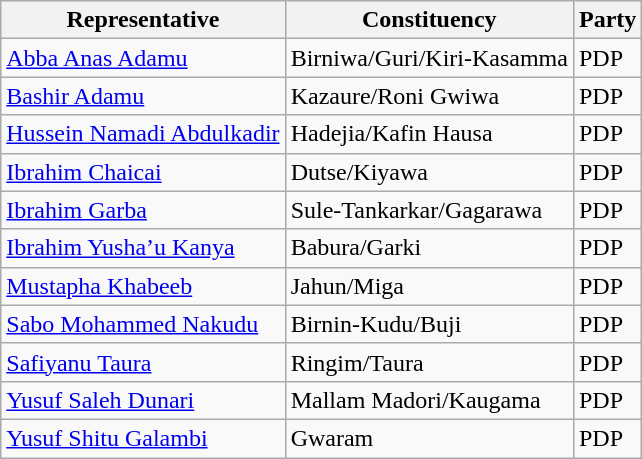<table class="wikitable" border="1">
<tr>
<th>Representative</th>
<th>Constituency</th>
<th>Party</th>
</tr>
<tr>
<td><a href='#'>Abba Anas Adamu</a></td>
<td>Birniwa/Guri/Kiri-Kasamma</td>
<td>PDP</td>
</tr>
<tr>
<td><a href='#'>Bashir Adamu</a></td>
<td>Kazaure/Roni Gwiwa</td>
<td>PDP</td>
</tr>
<tr>
<td><a href='#'>Hussein Namadi Abdulkadir</a></td>
<td>Hadejia/Kafin Hausa</td>
<td>PDP</td>
</tr>
<tr>
<td><a href='#'>Ibrahim Chaicai</a></td>
<td>Dutse/Kiyawa</td>
<td>PDP</td>
</tr>
<tr>
<td><a href='#'>Ibrahim Garba</a></td>
<td>Sule-Tankarkar/Gagarawa</td>
<td>PDP</td>
</tr>
<tr>
<td><a href='#'>Ibrahim Yusha’u Kanya</a></td>
<td>Babura/Garki</td>
<td>PDP</td>
</tr>
<tr>
<td><a href='#'>Mustapha Khabeeb</a></td>
<td>Jahun/Miga</td>
<td>PDP</td>
</tr>
<tr>
<td><a href='#'>Sabo Mohammed Nakudu</a></td>
<td>Birnin-Kudu/Buji</td>
<td>PDP</td>
</tr>
<tr>
<td><a href='#'>Safiyanu Taura</a></td>
<td>Ringim/Taura</td>
<td>PDP</td>
</tr>
<tr>
<td><a href='#'>Yusuf Saleh Dunari</a></td>
<td>Mallam Madori/Kaugama</td>
<td>PDP</td>
</tr>
<tr>
<td><a href='#'>Yusuf Shitu Galambi</a></td>
<td>Gwaram</td>
<td>PDP</td>
</tr>
</table>
